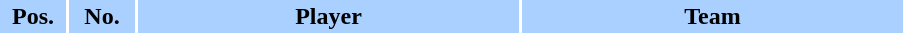<table border="0" cellspacing="2" cellpadding="2">
<tr bgcolor=AAD0FF>
<th width=40>Pos.</th>
<th width=40>No.</th>
<th width=250>Player</th>
<th width=250>Team</th>
</tr>
</table>
